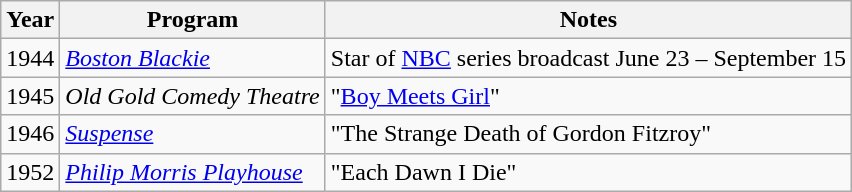<table class="wikitable">
<tr>
<th>Year</th>
<th>Program</th>
<th>Notes</th>
</tr>
<tr>
<td>1944</td>
<td><em><a href='#'>Boston Blackie</a></em></td>
<td>Star of <a href='#'>NBC</a> series broadcast June 23 – September 15</td>
</tr>
<tr>
<td>1945</td>
<td><em>Old Gold Comedy Theatre</em></td>
<td>"<a href='#'>Boy Meets Girl</a>"</td>
</tr>
<tr>
<td>1946</td>
<td><em><a href='#'>Suspense</a></em></td>
<td>"The Strange Death of Gordon Fitzroy"</td>
</tr>
<tr>
<td>1952</td>
<td><em><a href='#'>Philip Morris Playhouse</a></em></td>
<td>"Each Dawn I Die"</td>
</tr>
</table>
